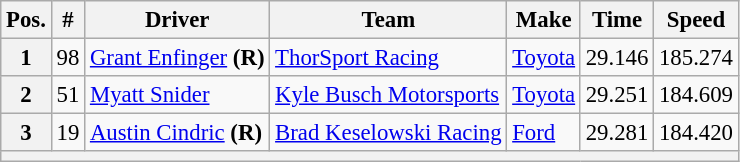<table class="wikitable" style="font-size:95%">
<tr>
<th>Pos.</th>
<th>#</th>
<th>Driver</th>
<th>Team</th>
<th>Make</th>
<th>Time</th>
<th>Speed</th>
</tr>
<tr>
<th>1</th>
<td>98</td>
<td><a href='#'>Grant Enfinger</a> <strong>(R)</strong></td>
<td><a href='#'>ThorSport Racing</a></td>
<td><a href='#'>Toyota</a></td>
<td>29.146</td>
<td>185.274</td>
</tr>
<tr>
<th>2</th>
<td>51</td>
<td><a href='#'>Myatt Snider</a></td>
<td><a href='#'>Kyle Busch Motorsports</a></td>
<td><a href='#'>Toyota</a></td>
<td>29.251</td>
<td>184.609</td>
</tr>
<tr>
<th>3</th>
<td>19</td>
<td><a href='#'>Austin Cindric</a> <strong>(R)</strong></td>
<td><a href='#'>Brad Keselowski Racing</a></td>
<td><a href='#'>Ford</a></td>
<td>29.281</td>
<td>184.420</td>
</tr>
<tr>
<th colspan="7"></th>
</tr>
</table>
